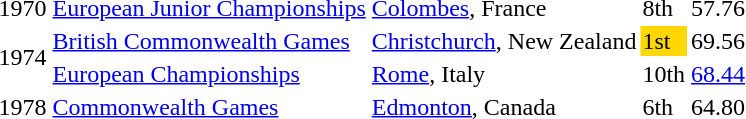<table>
<tr>
<td>1970</td>
<td><a href='#'>European Junior Championships</a></td>
<td><a href='#'>Colombes</a>, France</td>
<td>8th</td>
<td>57.76</td>
</tr>
<tr>
<td rowspan=2>1974</td>
<td><a href='#'>British Commonwealth Games</a></td>
<td><a href='#'>Christchurch</a>, New Zealand</td>
<td bgcolor=gold>1st</td>
<td>69.56 </td>
</tr>
<tr>
<td><a href='#'>European Championships</a></td>
<td><a href='#'>Rome</a>, Italy</td>
<td>10th</td>
<td><a href='#'>68.44</a></td>
</tr>
<tr>
<td>1978</td>
<td><a href='#'>Commonwealth Games</a></td>
<td><a href='#'>Edmonton</a>, Canada</td>
<td>6th</td>
<td>64.80</td>
</tr>
</table>
